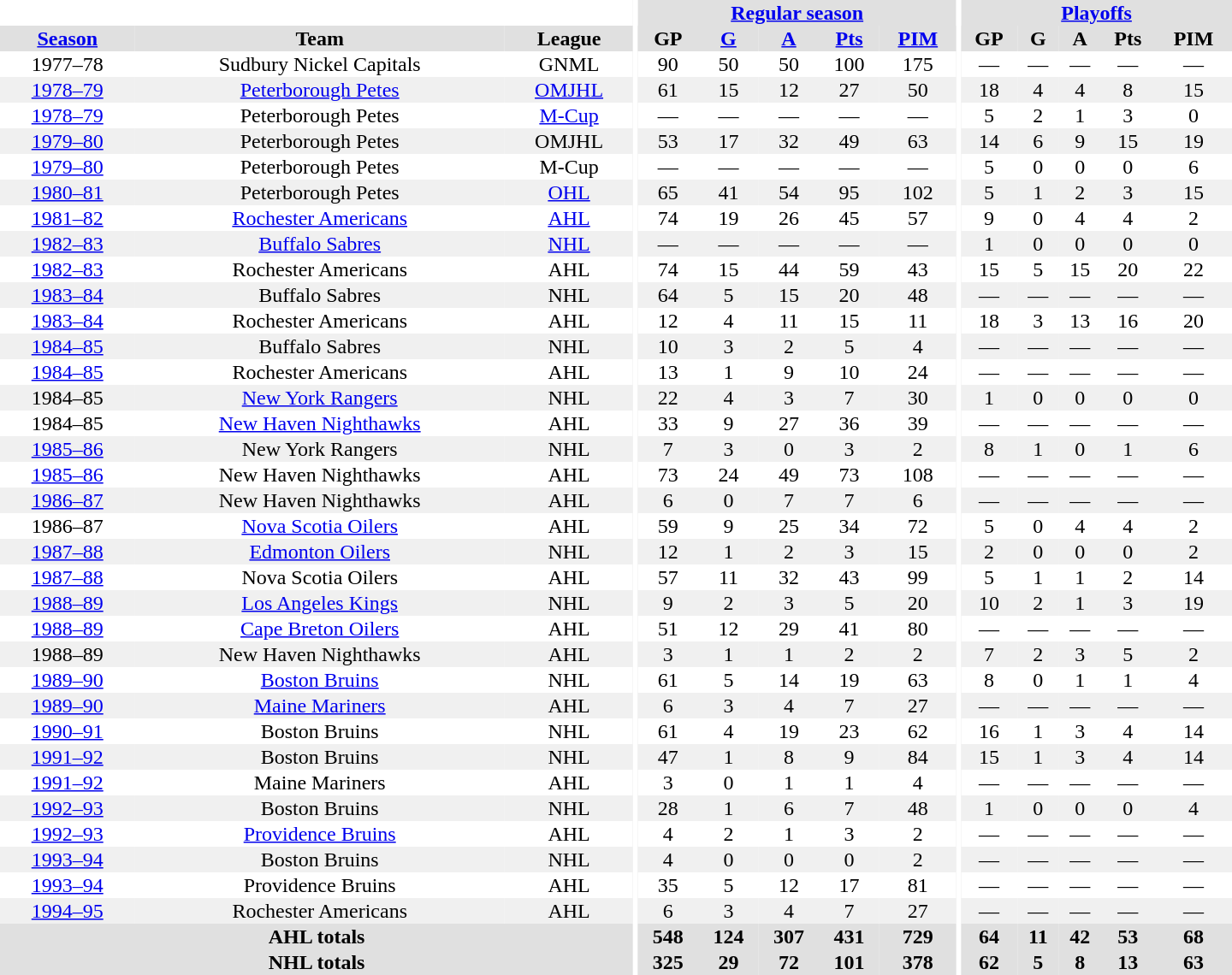<table border="0" cellpadding="1" cellspacing="0" style="text-align:center; width:60em">
<tr bgcolor="#e0e0e0">
<th colspan="3" bgcolor="#ffffff"></th>
<th rowspan="100" bgcolor="#ffffff"></th>
<th colspan="5"><a href='#'>Regular season</a></th>
<th rowspan="100" bgcolor="#ffffff"></th>
<th colspan="5"><a href='#'>Playoffs</a></th>
</tr>
<tr bgcolor="#e0e0e0">
<th><a href='#'>Season</a></th>
<th>Team</th>
<th>League</th>
<th>GP</th>
<th><a href='#'>G</a></th>
<th><a href='#'>A</a></th>
<th><a href='#'>Pts</a></th>
<th><a href='#'>PIM</a></th>
<th>GP</th>
<th>G</th>
<th>A</th>
<th>Pts</th>
<th>PIM</th>
</tr>
<tr>
<td>1977–78</td>
<td>Sudbury Nickel Capitals</td>
<td>GNML</td>
<td>90</td>
<td>50</td>
<td>50</td>
<td>100</td>
<td>175</td>
<td>—</td>
<td>—</td>
<td>—</td>
<td>—</td>
<td>—</td>
</tr>
<tr bgcolor="#f0f0f0">
<td><a href='#'>1978–79</a></td>
<td><a href='#'>Peterborough Petes</a></td>
<td><a href='#'>OMJHL</a></td>
<td>61</td>
<td>15</td>
<td>12</td>
<td>27</td>
<td>50</td>
<td>18</td>
<td>4</td>
<td>4</td>
<td>8</td>
<td>15</td>
</tr>
<tr>
<td><a href='#'>1978–79</a></td>
<td>Peterborough Petes</td>
<td><a href='#'>M-Cup</a></td>
<td>—</td>
<td>—</td>
<td>—</td>
<td>—</td>
<td>—</td>
<td>5</td>
<td>2</td>
<td>1</td>
<td>3</td>
<td>0</td>
</tr>
<tr bgcolor="#f0f0f0">
<td><a href='#'>1979–80</a></td>
<td>Peterborough Petes</td>
<td>OMJHL</td>
<td>53</td>
<td>17</td>
<td>32</td>
<td>49</td>
<td>63</td>
<td>14</td>
<td>6</td>
<td>9</td>
<td>15</td>
<td>19</td>
</tr>
<tr>
<td><a href='#'>1979–80</a></td>
<td>Peterborough Petes</td>
<td>M-Cup</td>
<td>—</td>
<td>—</td>
<td>—</td>
<td>—</td>
<td>—</td>
<td>5</td>
<td>0</td>
<td>0</td>
<td>0</td>
<td>6</td>
</tr>
<tr bgcolor="#f0f0f0">
<td><a href='#'>1980–81</a></td>
<td>Peterborough Petes</td>
<td><a href='#'>OHL</a></td>
<td>65</td>
<td>41</td>
<td>54</td>
<td>95</td>
<td>102</td>
<td>5</td>
<td>1</td>
<td>2</td>
<td>3</td>
<td>15</td>
</tr>
<tr>
<td><a href='#'>1981–82</a></td>
<td><a href='#'>Rochester Americans</a></td>
<td><a href='#'>AHL</a></td>
<td>74</td>
<td>19</td>
<td>26</td>
<td>45</td>
<td>57</td>
<td>9</td>
<td>0</td>
<td>4</td>
<td>4</td>
<td>2</td>
</tr>
<tr bgcolor="#f0f0f0">
<td><a href='#'>1982–83</a></td>
<td><a href='#'>Buffalo Sabres</a></td>
<td><a href='#'>NHL</a></td>
<td>—</td>
<td>—</td>
<td>—</td>
<td>—</td>
<td>—</td>
<td>1</td>
<td>0</td>
<td>0</td>
<td>0</td>
<td>0</td>
</tr>
<tr>
<td><a href='#'>1982–83</a></td>
<td>Rochester Americans</td>
<td>AHL</td>
<td>74</td>
<td>15</td>
<td>44</td>
<td>59</td>
<td>43</td>
<td>15</td>
<td>5</td>
<td>15</td>
<td>20</td>
<td>22</td>
</tr>
<tr bgcolor="#f0f0f0">
<td><a href='#'>1983–84</a></td>
<td>Buffalo Sabres</td>
<td>NHL</td>
<td>64</td>
<td>5</td>
<td>15</td>
<td>20</td>
<td>48</td>
<td>—</td>
<td>—</td>
<td>—</td>
<td>—</td>
<td>—</td>
</tr>
<tr>
<td><a href='#'>1983–84</a></td>
<td>Rochester Americans</td>
<td>AHL</td>
<td>12</td>
<td>4</td>
<td>11</td>
<td>15</td>
<td>11</td>
<td>18</td>
<td>3</td>
<td>13</td>
<td>16</td>
<td>20</td>
</tr>
<tr bgcolor="#f0f0f0">
<td><a href='#'>1984–85</a></td>
<td>Buffalo Sabres</td>
<td>NHL</td>
<td>10</td>
<td>3</td>
<td>2</td>
<td>5</td>
<td>4</td>
<td>—</td>
<td>—</td>
<td>—</td>
<td>—</td>
<td>—</td>
</tr>
<tr>
<td><a href='#'>1984–85</a></td>
<td>Rochester Americans</td>
<td>AHL</td>
<td>13</td>
<td>1</td>
<td>9</td>
<td>10</td>
<td>24</td>
<td>—</td>
<td>—</td>
<td>—</td>
<td>—</td>
<td>—</td>
</tr>
<tr bgcolor="#f0f0f0">
<td>1984–85</td>
<td><a href='#'>New York Rangers</a></td>
<td>NHL</td>
<td>22</td>
<td>4</td>
<td>3</td>
<td>7</td>
<td>30</td>
<td>1</td>
<td>0</td>
<td>0</td>
<td>0</td>
<td>0</td>
</tr>
<tr>
<td>1984–85</td>
<td><a href='#'>New Haven Nighthawks</a></td>
<td>AHL</td>
<td>33</td>
<td>9</td>
<td>27</td>
<td>36</td>
<td>39</td>
<td>—</td>
<td>—</td>
<td>—</td>
<td>—</td>
<td>—</td>
</tr>
<tr bgcolor="#f0f0f0">
<td><a href='#'>1985–86</a></td>
<td>New York Rangers</td>
<td>NHL</td>
<td>7</td>
<td>3</td>
<td>0</td>
<td>3</td>
<td>2</td>
<td>8</td>
<td>1</td>
<td>0</td>
<td>1</td>
<td>6</td>
</tr>
<tr>
<td><a href='#'>1985–86</a></td>
<td>New Haven Nighthawks</td>
<td>AHL</td>
<td>73</td>
<td>24</td>
<td>49</td>
<td>73</td>
<td>108</td>
<td>—</td>
<td>—</td>
<td>—</td>
<td>—</td>
<td>—</td>
</tr>
<tr bgcolor="#f0f0f0">
<td><a href='#'>1986–87</a></td>
<td>New Haven Nighthawks</td>
<td>AHL</td>
<td>6</td>
<td>0</td>
<td>7</td>
<td>7</td>
<td>6</td>
<td>—</td>
<td>—</td>
<td>—</td>
<td>—</td>
<td>—</td>
</tr>
<tr>
<td>1986–87</td>
<td><a href='#'>Nova Scotia Oilers</a></td>
<td>AHL</td>
<td>59</td>
<td>9</td>
<td>25</td>
<td>34</td>
<td>72</td>
<td>5</td>
<td>0</td>
<td>4</td>
<td>4</td>
<td>2</td>
</tr>
<tr bgcolor="#f0f0f0">
<td><a href='#'>1987–88</a></td>
<td><a href='#'>Edmonton Oilers</a></td>
<td>NHL</td>
<td>12</td>
<td>1</td>
<td>2</td>
<td>3</td>
<td>15</td>
<td>2</td>
<td>0</td>
<td>0</td>
<td>0</td>
<td>2</td>
</tr>
<tr>
<td><a href='#'>1987–88</a></td>
<td>Nova Scotia Oilers</td>
<td>AHL</td>
<td>57</td>
<td>11</td>
<td>32</td>
<td>43</td>
<td>99</td>
<td>5</td>
<td>1</td>
<td>1</td>
<td>2</td>
<td>14</td>
</tr>
<tr bgcolor="#f0f0f0">
<td><a href='#'>1988–89</a></td>
<td><a href='#'>Los Angeles Kings</a></td>
<td>NHL</td>
<td>9</td>
<td>2</td>
<td>3</td>
<td>5</td>
<td>20</td>
<td>10</td>
<td>2</td>
<td>1</td>
<td>3</td>
<td>19</td>
</tr>
<tr>
<td><a href='#'>1988–89</a></td>
<td><a href='#'>Cape Breton Oilers</a></td>
<td>AHL</td>
<td>51</td>
<td>12</td>
<td>29</td>
<td>41</td>
<td>80</td>
<td>—</td>
<td>—</td>
<td>—</td>
<td>—</td>
<td>—</td>
</tr>
<tr bgcolor="#f0f0f0">
<td>1988–89</td>
<td>New Haven Nighthawks</td>
<td>AHL</td>
<td>3</td>
<td>1</td>
<td>1</td>
<td>2</td>
<td>2</td>
<td>7</td>
<td>2</td>
<td>3</td>
<td>5</td>
<td>2</td>
</tr>
<tr>
<td><a href='#'>1989–90</a></td>
<td><a href='#'>Boston Bruins</a></td>
<td>NHL</td>
<td>61</td>
<td>5</td>
<td>14</td>
<td>19</td>
<td>63</td>
<td>8</td>
<td>0</td>
<td>1</td>
<td>1</td>
<td>4</td>
</tr>
<tr bgcolor="#f0f0f0">
<td><a href='#'>1989–90</a></td>
<td><a href='#'>Maine Mariners</a></td>
<td>AHL</td>
<td>6</td>
<td>3</td>
<td>4</td>
<td>7</td>
<td>27</td>
<td>—</td>
<td>—</td>
<td>—</td>
<td>—</td>
<td>—</td>
</tr>
<tr>
<td><a href='#'>1990–91</a></td>
<td>Boston Bruins</td>
<td>NHL</td>
<td>61</td>
<td>4</td>
<td>19</td>
<td>23</td>
<td>62</td>
<td>16</td>
<td>1</td>
<td>3</td>
<td>4</td>
<td>14</td>
</tr>
<tr bgcolor="#f0f0f0">
<td><a href='#'>1991–92</a></td>
<td>Boston Bruins</td>
<td>NHL</td>
<td>47</td>
<td>1</td>
<td>8</td>
<td>9</td>
<td>84</td>
<td>15</td>
<td>1</td>
<td>3</td>
<td>4</td>
<td>14</td>
</tr>
<tr>
<td><a href='#'>1991–92</a></td>
<td>Maine Mariners</td>
<td>AHL</td>
<td>3</td>
<td>0</td>
<td>1</td>
<td>1</td>
<td>4</td>
<td>—</td>
<td>—</td>
<td>—</td>
<td>—</td>
<td>—</td>
</tr>
<tr bgcolor="#f0f0f0">
<td><a href='#'>1992–93</a></td>
<td>Boston Bruins</td>
<td>NHL</td>
<td>28</td>
<td>1</td>
<td>6</td>
<td>7</td>
<td>48</td>
<td>1</td>
<td>0</td>
<td>0</td>
<td>0</td>
<td>4</td>
</tr>
<tr>
<td><a href='#'>1992–93</a></td>
<td><a href='#'>Providence Bruins</a></td>
<td>AHL</td>
<td>4</td>
<td>2</td>
<td>1</td>
<td>3</td>
<td>2</td>
<td>—</td>
<td>—</td>
<td>—</td>
<td>—</td>
<td>—</td>
</tr>
<tr bgcolor="#f0f0f0">
<td><a href='#'>1993–94</a></td>
<td>Boston Bruins</td>
<td>NHL</td>
<td>4</td>
<td>0</td>
<td>0</td>
<td>0</td>
<td>2</td>
<td>—</td>
<td>—</td>
<td>—</td>
<td>—</td>
<td>—</td>
</tr>
<tr>
<td><a href='#'>1993–94</a></td>
<td>Providence Bruins</td>
<td>AHL</td>
<td>35</td>
<td>5</td>
<td>12</td>
<td>17</td>
<td>81</td>
<td>—</td>
<td>—</td>
<td>—</td>
<td>—</td>
<td>—</td>
</tr>
<tr bgcolor="#f0f0f0">
<td><a href='#'>1994–95</a></td>
<td>Rochester Americans</td>
<td>AHL</td>
<td>6</td>
<td>3</td>
<td>4</td>
<td>7</td>
<td>27</td>
<td>—</td>
<td>—</td>
<td>—</td>
<td>—</td>
<td>—</td>
</tr>
<tr bgcolor="#e0e0e0">
<th colspan="3">AHL totals</th>
<th>548</th>
<th>124</th>
<th>307</th>
<th>431</th>
<th>729</th>
<th>64</th>
<th>11</th>
<th>42</th>
<th>53</th>
<th>68</th>
</tr>
<tr bgcolor="#e0e0e0">
<th colspan="3">NHL totals</th>
<th>325</th>
<th>29</th>
<th>72</th>
<th>101</th>
<th>378</th>
<th>62</th>
<th>5</th>
<th>8</th>
<th>13</th>
<th>63</th>
</tr>
</table>
